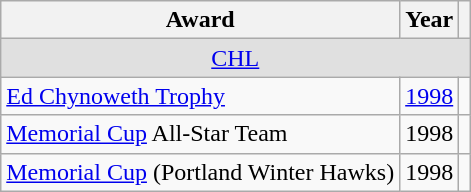<table class="wikitable">
<tr>
<th>Award</th>
<th>Year</th>
<th></th>
</tr>
<tr ALIGN="center" bgcolor="#e0e0e0">
<td colspan="3"><a href='#'>CHL</a></td>
</tr>
<tr>
<td><a href='#'>Ed Chynoweth Trophy</a></td>
<td><a href='#'>1998</a></td>
<td></td>
</tr>
<tr>
<td><a href='#'>Memorial Cup</a> All-Star Team</td>
<td>1998</td>
<td></td>
</tr>
<tr>
<td><a href='#'>Memorial Cup</a> (Portland Winter Hawks)</td>
<td>1998</td>
<td></td>
</tr>
</table>
